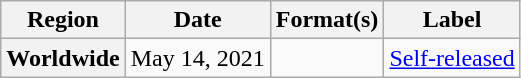<table class="wikitable plainrowheaders">
<tr>
<th scope="col">Region</th>
<th scope="col">Date</th>
<th scope="col">Format(s)</th>
<th scope="col">Label</th>
</tr>
<tr>
<th scope="row">Worldwide</th>
<td>May 14, 2021</td>
<td></td>
<td><a href='#'>Self-released</a></td>
</tr>
</table>
